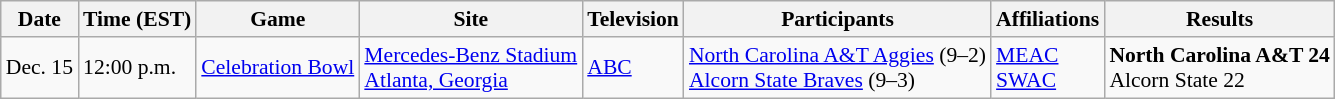<table class="wikitable" style="font-size:90%">
<tr>
<th>Date</th>
<th>Time (EST)</th>
<th>Game</th>
<th>Site</th>
<th>Television</th>
<th>Participants</th>
<th>Affiliations</th>
<th>Results</th>
</tr>
<tr>
<td>Dec. 15</td>
<td>12:00 p.m.</td>
<td><a href='#'>Celebration Bowl</a></td>
<td><a href='#'>Mercedes-Benz Stadium</a><br><a href='#'>Atlanta, Georgia</a></td>
<td><a href='#'>ABC</a></td>
<td><a href='#'>North Carolina A&T Aggies</a> (9–2)<br><a href='#'>Alcorn State Braves</a> (9–3)</td>
<td><a href='#'>MEAC</a><br><a href='#'>SWAC</a></td>
<td><strong>North Carolina A&T 24</strong><br>Alcorn State 22</td>
</tr>
</table>
